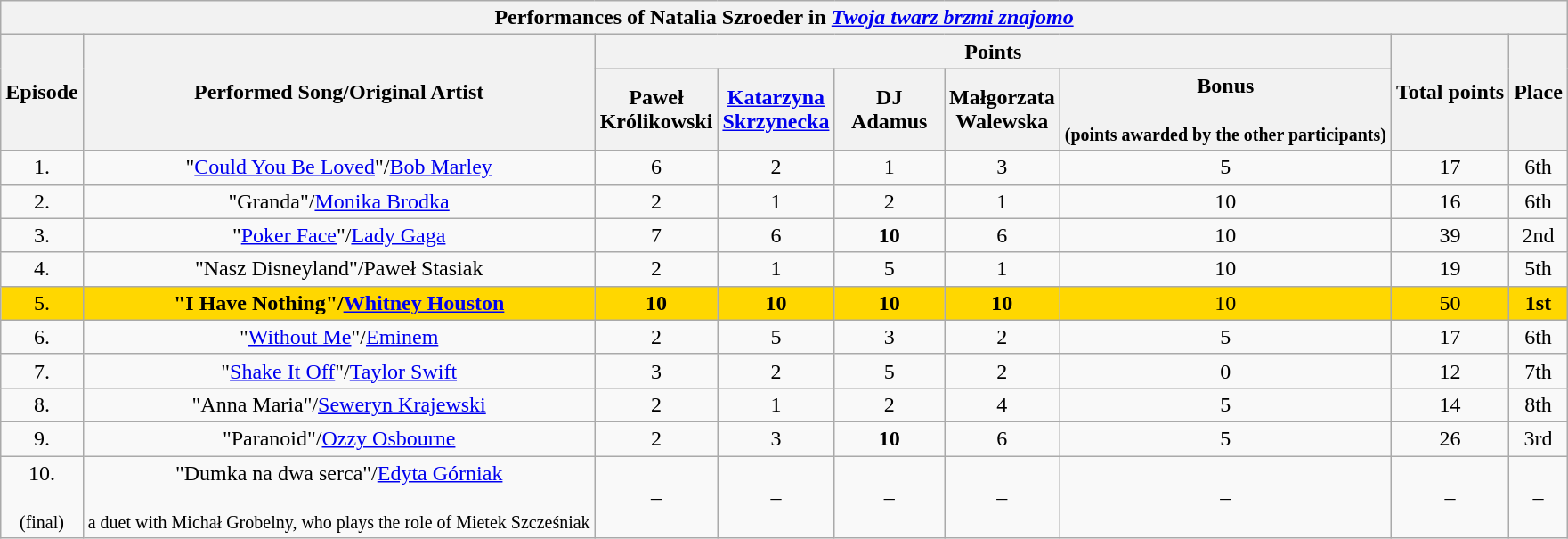<table class="wikitable collapsible collapsed">
<tr>
<th colspan="9">Performances of Natalia Szroeder in <em><a href='#'>Twoja twarz brzmi znajomo</a></em></th>
</tr>
<tr>
<th rowspan="2">Episode</th>
<th rowspan="2">Performed Song/Original Artist</th>
<th colspan="5">Points</th>
<th rowspan="2">Total points</th>
<th rowspan="2">Place</th>
</tr>
<tr>
<th width="75px">Paweł<br>Królikowski</th>
<th width="75px"><a href='#'>Katarzyna
Skrzynecka</a></th>
<th width="75px">DJ Adamus</th>
<th width="75px">Małgorzata<br>Walewska</th>
<th>Bonus<br><br><small>(points awarded by the other participants)</small></th>
</tr>
<tr>
<td style="text-align:center">1.</td>
<td style="text-align:center">"<a href='#'>Could You Be Loved</a>"/<a href='#'>Bob Marley</a></td>
<td style="text-align:center">6</td>
<td style="text-align:center">2</td>
<td style="text-align:center">1</td>
<td style="text-align:center">3</td>
<td style="text-align:center">5</td>
<td style="text-align:center">17</td>
<td style="text-align:center">6th</td>
</tr>
<tr>
<td style="text-align:center">2.</td>
<td style="text-align:center">"Granda"/<a href='#'>Monika Brodka</a></td>
<td style="text-align:center">2</td>
<td style="text-align:center">1</td>
<td style="text-align:center">2</td>
<td style="text-align:center">1</td>
<td style="text-align:center">10</td>
<td style="text-align:center">16</td>
<td style="text-align:center">6th</td>
</tr>
<tr>
<td style="text-align:center">3.</td>
<td style="text-align:center">"<a href='#'>Poker Face</a>"/<a href='#'>Lady Gaga</a></td>
<td style="text-align:center">7</td>
<td style="text-align:center">6</td>
<td style="text-align:center"><strong>10</strong></td>
<td style="text-align:center">6</td>
<td style="text-align:center">10</td>
<td style="text-align:center">39</td>
<td style="text-align:center">2nd</td>
</tr>
<tr>
<td style="text-align:center">4.</td>
<td style="text-align:center">"Nasz Disneyland"/Paweł Stasiak</td>
<td style="text-align:center">2</td>
<td style="text-align:center">1</td>
<td style="text-align:center">5</td>
<td style="text-align:center">1</td>
<td style="text-align:center">10</td>
<td style="text-align:center">19</td>
<td style="text-align:center">5th</td>
</tr>
<tr bgcolor="gold">
<td style="text-align:center">5.</td>
<td style="text-align:center"><strong>"I Have Nothing"/<a href='#'>Whitney Houston</a></strong></td>
<td style="text-align:center"><strong>10</strong></td>
<td style="text-align:center"><strong>10</strong></td>
<td style="text-align:center"><strong>10</strong></td>
<td style="text-align:center"><strong>10</strong></td>
<td style="text-align:center">10</td>
<td style="text-align:center">50</td>
<td style="text-align:center"><strong>1st</strong></td>
</tr>
<tr>
<td style="text-align:center">6.</td>
<td style="text-align:center">"<a href='#'>Without Me</a>"/<a href='#'>Eminem</a></td>
<td style="text-align:center">2</td>
<td style="text-align:center">5</td>
<td style="text-align:center">3</td>
<td style="text-align:center">2</td>
<td style="text-align:center">5</td>
<td style="text-align:center">17</td>
<td style="text-align:center">6th</td>
</tr>
<tr>
<td style="text-align:center">7.</td>
<td style="text-align:center">"<a href='#'>Shake It Off</a>"/<a href='#'>Taylor Swift</a></td>
<td style="text-align:center">3</td>
<td style="text-align:center">2</td>
<td style="text-align:center">5</td>
<td style="text-align:center">2</td>
<td style="text-align:center">0</td>
<td style="text-align:center">12</td>
<td style="text-align:center">7th</td>
</tr>
<tr>
<td style="text-align:center">8.</td>
<td style="text-align:center">"Anna Maria"/<a href='#'>Seweryn Krajewski</a></td>
<td style="text-align:center">2</td>
<td style="text-align:center">1</td>
<td style="text-align:center">2</td>
<td style="text-align:center">4</td>
<td style="text-align:center">5</td>
<td style="text-align:center">14</td>
<td style="text-align:center">8th</td>
</tr>
<tr>
<td style="text-align:center">9.</td>
<td style="text-align:center">"Paranoid"/<a href='#'>Ozzy Osbourne</a></td>
<td style="text-align:center">2</td>
<td style="text-align:center">3</td>
<td style="text-align:center"><strong>10</strong></td>
<td style="text-align:center">6</td>
<td style="text-align:center">5</td>
<td style="text-align:center">26</td>
<td style="text-align:center">3rd</td>
</tr>
<tr>
<td style="text-align:center">10.<br><br><small>(final)</small></td>
<td style="text-align:center">"Dumka na dwa serca"/<a href='#'>Edyta Górniak</a><br><br><small>a duet with Michał Grobelny, who plays the role of Mietek Szcześniak</small></td>
<td style="text-align:center">–</td>
<td style="text-align:center">–</td>
<td style="text-align:center">–</td>
<td style="text-align:center">–</td>
<td style="text-align:center">–</td>
<td style="text-align:center">–</td>
<td style="text-align:center">–</td>
</tr>
</table>
